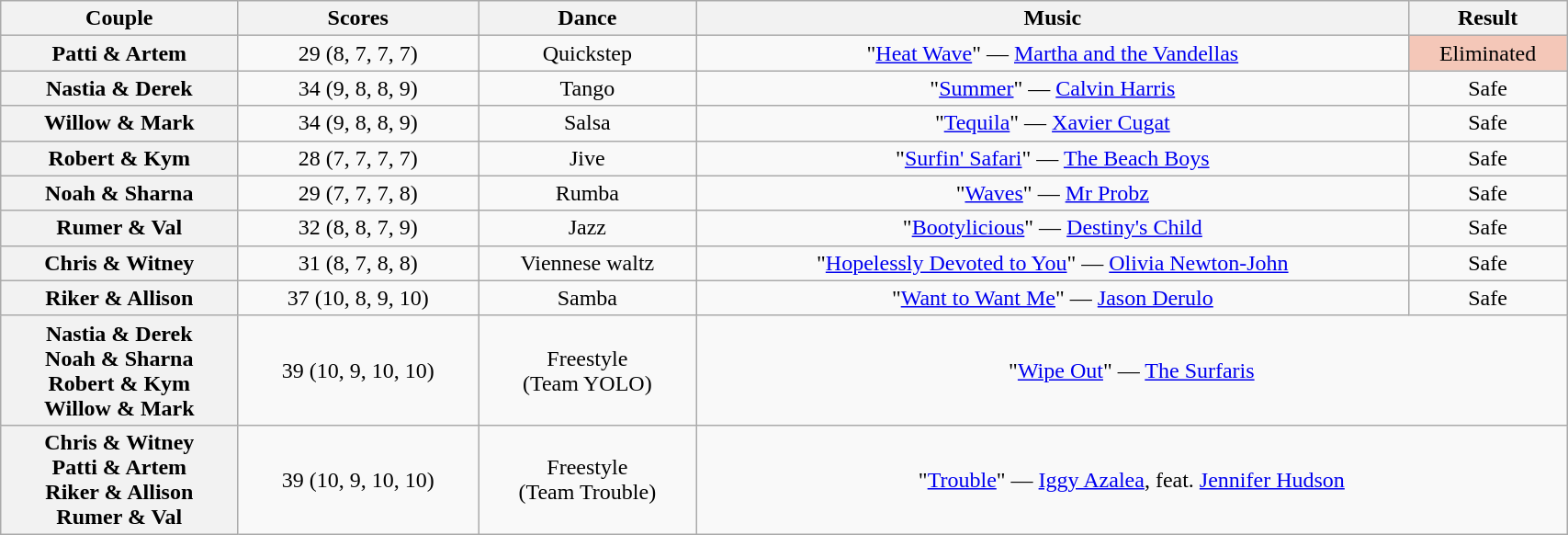<table class="wikitable sortable" style="text-align:center; width:90%">
<tr>
<th scope="col">Couple</th>
<th scope="col">Scores</th>
<th scope="col" class="unsortable">Dance</th>
<th scope="col" class="unsortable">Music</th>
<th scope="col" class="unsortable">Result</th>
</tr>
<tr>
<th scope="row">Patti & Artem</th>
<td>29 (8, 7, 7, 7)</td>
<td>Quickstep</td>
<td>"<a href='#'>Heat Wave</a>" — <a href='#'>Martha and the Vandellas</a></td>
<td bgcolor=f4c7b8>Eliminated</td>
</tr>
<tr>
<th scope="row">Nastia & Derek</th>
<td>34 (9, 8, 8, 9)</td>
<td>Tango</td>
<td>"<a href='#'>Summer</a>" — <a href='#'>Calvin Harris</a></td>
<td>Safe</td>
</tr>
<tr>
<th scope="row">Willow & Mark</th>
<td>34 (9, 8, 8, 9)</td>
<td>Salsa</td>
<td>"<a href='#'>Tequila</a>" — <a href='#'>Xavier Cugat</a></td>
<td>Safe</td>
</tr>
<tr>
<th scope="row">Robert & Kym</th>
<td>28 (7, 7, 7, 7)</td>
<td>Jive</td>
<td>"<a href='#'>Surfin' Safari</a>" — <a href='#'>The Beach Boys</a></td>
<td>Safe</td>
</tr>
<tr>
<th scope="row">Noah & Sharna</th>
<td>29 (7, 7, 7, 8)</td>
<td>Rumba</td>
<td>"<a href='#'>Waves</a>" — <a href='#'>Mr Probz</a></td>
<td>Safe</td>
</tr>
<tr>
<th scope="row">Rumer & Val</th>
<td>32 (8, 8, 7, 9)</td>
<td>Jazz</td>
<td>"<a href='#'>Bootylicious</a>" — <a href='#'>Destiny's Child</a></td>
<td>Safe</td>
</tr>
<tr>
<th scope="row">Chris & Witney</th>
<td>31 (8, 7, 8, 8)</td>
<td>Viennese waltz</td>
<td>"<a href='#'>Hopelessly Devoted to You</a>" — <a href='#'>Olivia Newton-John</a></td>
<td>Safe</td>
</tr>
<tr>
<th scope="row">Riker & Allison</th>
<td>37 (10, 8, 9, 10)</td>
<td>Samba</td>
<td>"<a href='#'>Want to Want Me</a>" — <a href='#'>Jason Derulo</a></td>
<td>Safe</td>
</tr>
<tr>
<th scope="row">Nastia & Derek<br>Noah & Sharna<br>Robert & Kym<br>Willow & Mark</th>
<td>39 (10, 9, 10, 10)</td>
<td>Freestyle<br>(Team YOLO)</td>
<td colspan=2>"<a href='#'>Wipe Out</a>" — <a href='#'>The Surfaris</a></td>
</tr>
<tr>
<th scope="row">Chris & Witney<br>Patti & Artem<br>Riker & Allison<br>Rumer & Val</th>
<td>39 (10, 9, 10, 10)</td>
<td>Freestyle<br>(Team Trouble)</td>
<td colspan=2>"<a href='#'>Trouble</a>" — <a href='#'>Iggy Azalea</a>, feat. <a href='#'>Jennifer Hudson</a></td>
</tr>
</table>
